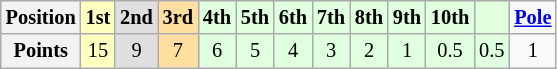<table class="wikitable" style="font-size:85%; text-align:center;">
<tr>
<th>Position</th>
<td style="background:#ffffbf;"><strong>1st</strong></td>
<td style="background:#dfdfdf;"><strong>2nd</strong></td>
<td style="background:#ffdf9f;"><strong>3rd</strong></td>
<td style="background:#dfffdf;"><strong>4th</strong></td>
<td style="background:#dfffdf;"><strong>5th</strong></td>
<td style="background:#dfffdf;"><strong>6th</strong></td>
<td style="background:#dfffdf;"><strong>7th</strong></td>
<td style="background:#dfffdf;"><strong>8th</strong></td>
<td style="background:#dfffdf;"><strong>9th</strong></td>
<td style="background:#dfffdf;"><strong>10th</strong></td>
<td style="background:#dfffdf;"><strong></strong></td>
<td><strong><a href='#'>Pole</a></strong></td>
</tr>
<tr>
<th>Points</th>
<td style="background:#ffffbf;">15</td>
<td style="background:#dfdfdf;">9</td>
<td style="background:#ffdf9f;">7</td>
<td style="background:#dfffdf;">6</td>
<td style="background:#dfffdf;">5</td>
<td style="background:#dfffdf;">4</td>
<td style="background:#dfffdf;">3</td>
<td style="background:#dfffdf;">2</td>
<td style="background:#dfffdf;">1</td>
<td style="background:#dfffdf;">0.5</td>
<td style="background:#dfffdf;">0.5</td>
<td>1</td>
</tr>
</table>
